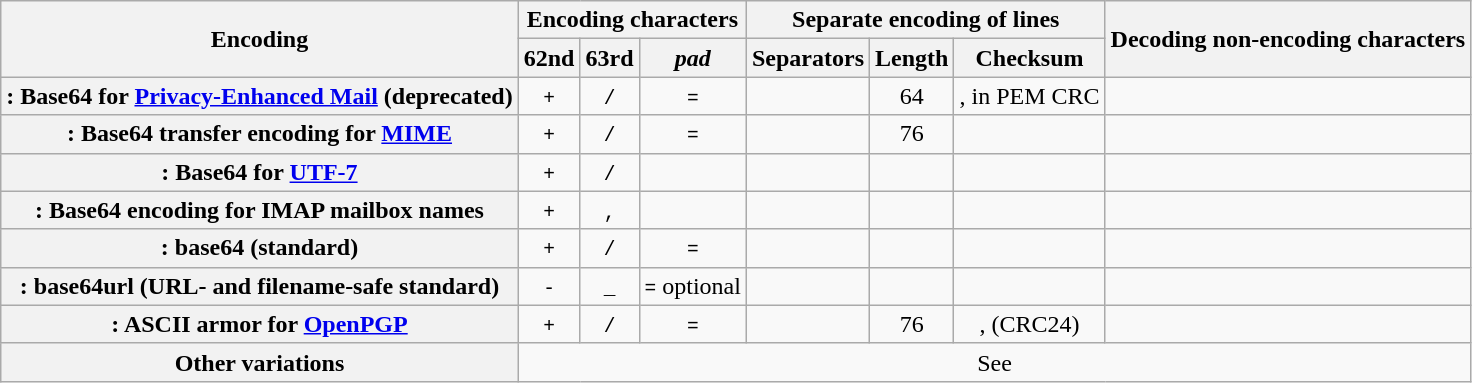<table class="wikitable" style="text-align:center">
<tr>
<th rowspan=2>Encoding</th>
<th colspan=3>Encoding characters</th>
<th colspan=3>Separate encoding of lines</th>
<th rowspan=2>Decoding non-encoding characters</th>
</tr>
<tr>
<th>62nd</th>
<th>63rd</th>
<th><em>pad</em></th>
<th>Separators</th>
<th>Length</th>
<th>Checksum</th>
</tr>
<tr>
<th>: Base64 for <a href='#'>Privacy-Enhanced Mail</a> (deprecated)</th>
<td><code>+</code></td>
<td><code>/</code></td>
<td><code>=</code></td>
<td></td>
<td>64</td>
<td>, in PEM CRC</td>
<td></td>
</tr>
<tr>
<th>: Base64 transfer encoding for <a href='#'>MIME</a></th>
<td><code>+</code></td>
<td><code>/</code></td>
<td><code>=</code></td>
<td></td>
<td>76</td>
<td></td>
<td></td>
</tr>
<tr>
<th>: Base64 for <a href='#'>UTF-7</a></th>
<td><code>+</code></td>
<td><code>/</code></td>
<td></td>
<td></td>
<td></td>
<td></td>
<td></td>
</tr>
<tr>
<th>: Base64 encoding for IMAP mailbox names</th>
<td><code>+</code></td>
<td><code>,</code></td>
<td></td>
<td></td>
<td></td>
<td></td>
<td></td>
</tr>
<tr>
<th>: base64 (standard)</th>
<td><code>+</code></td>
<td><code>/</code></td>
<td><code>=</code></td>
<td></td>
<td></td>
<td></td>
<td></td>
</tr>
<tr>
<th>: base64url (URL- and filename-safe standard)</th>
<td><code>-</code></td>
<td><code>_</code></td>
<td><code>=</code> optional</td>
<td></td>
<td></td>
<td></td>
<td></td>
</tr>
<tr>
<th>: ASCII armor for <a href='#'>OpenPGP</a></th>
<td><code>+</code></td>
<td><code>/</code></td>
<td><code>=</code></td>
<td></td>
<td>76</td>
<td>, (CRC24)</td>
<td></td>
</tr>
<tr>
<th>Other variations</th>
<td colspan="7">See </td>
</tr>
</table>
